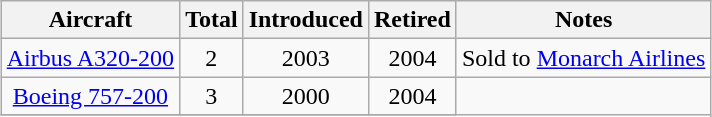<table class="wikitable" style="margin:0.5em auto; text-align:center">
<tr>
<th>Aircraft</th>
<th>Total</th>
<th>Introduced</th>
<th>Retired</th>
<th>Notes</th>
</tr>
<tr>
<td><a href='#'>Airbus A320-200</a></td>
<td>2</td>
<td>2003</td>
<td>2004</td>
<td>Sold to <a href='#'>Monarch Airlines</a></td>
</tr>
<tr>
<td><a href='#'>Boeing 757-200</a></td>
<td>3</td>
<td>2000</td>
<td>2004</td>
</tr>
<tr>
</tr>
</table>
